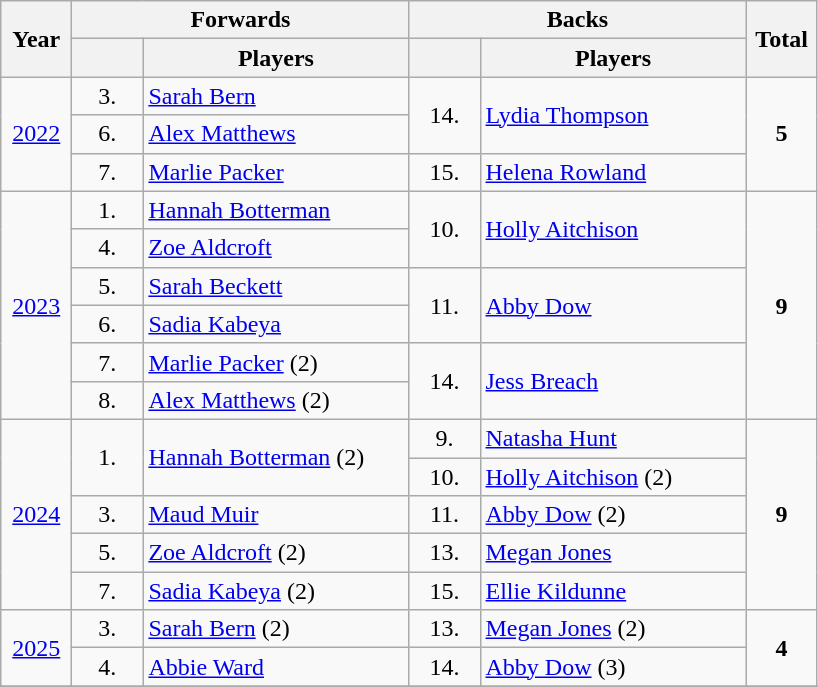<table class="wikitable">
<tr>
<th width=40 rowspan=2>Year</th>
<th colspan=2>Forwards</th>
<th colspan=2>Backs</th>
<th width=40 rowspan=2>Total</th>
</tr>
<tr>
<th width=40></th>
<th width=170>Players</th>
<th width=40></th>
<th width=170>Players</th>
</tr>
<tr>
<td align=center rowspan=3><a href='#'>2022</a></td>
<td align=center>3.</td>
<td><a href='#'>Sarah Bern</a></td>
<td align=center rowspan=2>14.</td>
<td rowspan=2><a href='#'>Lydia Thompson</a></td>
<td align=center rowspan=3><strong>5</strong></td>
</tr>
<tr>
<td align=center>6.</td>
<td><a href='#'>Alex Matthews</a></td>
</tr>
<tr>
<td align=center>7.</td>
<td><a href='#'>Marlie Packer</a></td>
<td align=center>15.</td>
<td><a href='#'>Helena Rowland</a></td>
</tr>
<tr>
<td align=center rowspan=6><a href='#'>2023</a></td>
<td align=center>1.</td>
<td><a href='#'>Hannah Botterman</a></td>
<td align=center rowspan=2>10.</td>
<td rowspan=2><a href='#'>Holly Aitchison</a></td>
<td align=center rowspan=6><strong>9</strong></td>
</tr>
<tr>
<td align=center>4.</td>
<td><a href='#'>Zoe Aldcroft</a></td>
</tr>
<tr>
<td align=center>5.</td>
<td><a href='#'>Sarah Beckett</a></td>
<td align=center rowspan=2>11.</td>
<td rowspan=2><a href='#'>Abby Dow</a></td>
</tr>
<tr>
<td align=center>6.</td>
<td><a href='#'>Sadia Kabeya</a></td>
</tr>
<tr>
<td align=center>7.</td>
<td><a href='#'>Marlie Packer</a> (2)</td>
<td align=center rowspan=2>14.</td>
<td rowspan=2><a href='#'>Jess Breach</a></td>
</tr>
<tr>
<td align=center>8.</td>
<td><a href='#'>Alex Matthews</a> (2)</td>
</tr>
<tr>
<td align=center rowspan=5><a href='#'>2024</a></td>
<td align=center rowspan=2>1.</td>
<td rowspan=2><a href='#'>Hannah Botterman</a> (2)</td>
<td align=center>9.</td>
<td><a href='#'>Natasha Hunt</a></td>
<td align=center rowspan=5><strong>9</strong></td>
</tr>
<tr>
<td align=center>10.</td>
<td><a href='#'>Holly Aitchison</a> (2)</td>
</tr>
<tr>
<td align=center>3.</td>
<td><a href='#'>Maud Muir</a></td>
<td align=center>11.</td>
<td><a href='#'>Abby Dow</a> (2)</td>
</tr>
<tr>
<td align=center>5.</td>
<td><a href='#'>Zoe Aldcroft</a> (2)</td>
<td align=center>13.</td>
<td><a href='#'>Megan Jones</a></td>
</tr>
<tr>
<td align=center>7.</td>
<td><a href='#'>Sadia Kabeya</a> (2)</td>
<td align=center>15.</td>
<td><a href='#'>Ellie Kildunne</a></td>
</tr>
<tr>
<td align=center rowspan=2><a href='#'>2025</a></td>
<td align=center>3.</td>
<td><a href='#'>Sarah Bern</a> (2)</td>
<td align=center>13.</td>
<td><a href='#'>Megan Jones</a> (2)</td>
<td align=center rowspan=2><strong>4</strong></td>
</tr>
<tr>
<td align=center>4.</td>
<td><a href='#'>Abbie Ward</a></td>
<td align=center>14.</td>
<td><a href='#'>Abby Dow</a> (3)</td>
</tr>
<tr>
</tr>
</table>
